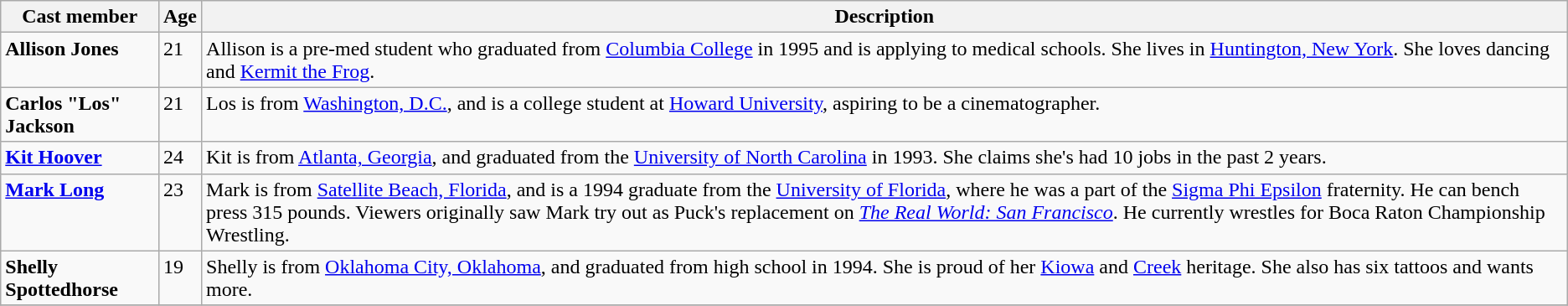<table class="wikitable" style="left">
<tr>
<th>Cast member</th>
<th>Age</th>
<th>Description</th>
</tr>
<tr valign="top">
<td><strong>Allison Jones</strong></td>
<td>21</td>
<td>Allison is a pre-med student who graduated from <a href='#'>Columbia College</a> in 1995 and is applying to medical schools. She lives in <a href='#'>Huntington, New York</a>. She loves dancing and <a href='#'>Kermit the Frog</a>.</td>
</tr>
<tr valign="top">
<td><strong>Carlos "Los" Jackson</strong></td>
<td>21</td>
<td>Los is from <a href='#'>Washington, D.C.</a>, and is a college student at <a href='#'>Howard University</a>, aspiring to be a cinematographer.</td>
</tr>
<tr valign="top">
<td><strong><a href='#'>Kit Hoover</a></strong></td>
<td>24</td>
<td>Kit is from <a href='#'>Atlanta, Georgia</a>, and graduated from the <a href='#'>University of North Carolina</a> in 1993. She claims she's had 10 jobs in the past 2 years.</td>
</tr>
<tr valign="top">
<td><strong><a href='#'>Mark Long</a></strong></td>
<td>23</td>
<td>Mark is from <a href='#'>Satellite Beach, Florida</a>, and is a 1994 graduate from the <a href='#'>University of Florida</a>, where he was a part of the <a href='#'>Sigma Phi Epsilon</a> fraternity. He can bench press 315 pounds. Viewers originally saw Mark try out as Puck's replacement on <em><a href='#'>The Real World: San Francisco</a></em>.  He currently wrestles for Boca Raton Championship Wrestling.</td>
</tr>
<tr valign="top">
<td><strong>Shelly Spottedhorse</strong></td>
<td>19</td>
<td>Shelly is from <a href='#'>Oklahoma City, Oklahoma</a>, and graduated from high school in 1994.  She is proud of her <a href='#'>Kiowa</a> and <a href='#'>Creek</a> heritage. She also has six tattoos and wants more.</td>
</tr>
<tr>
</tr>
</table>
